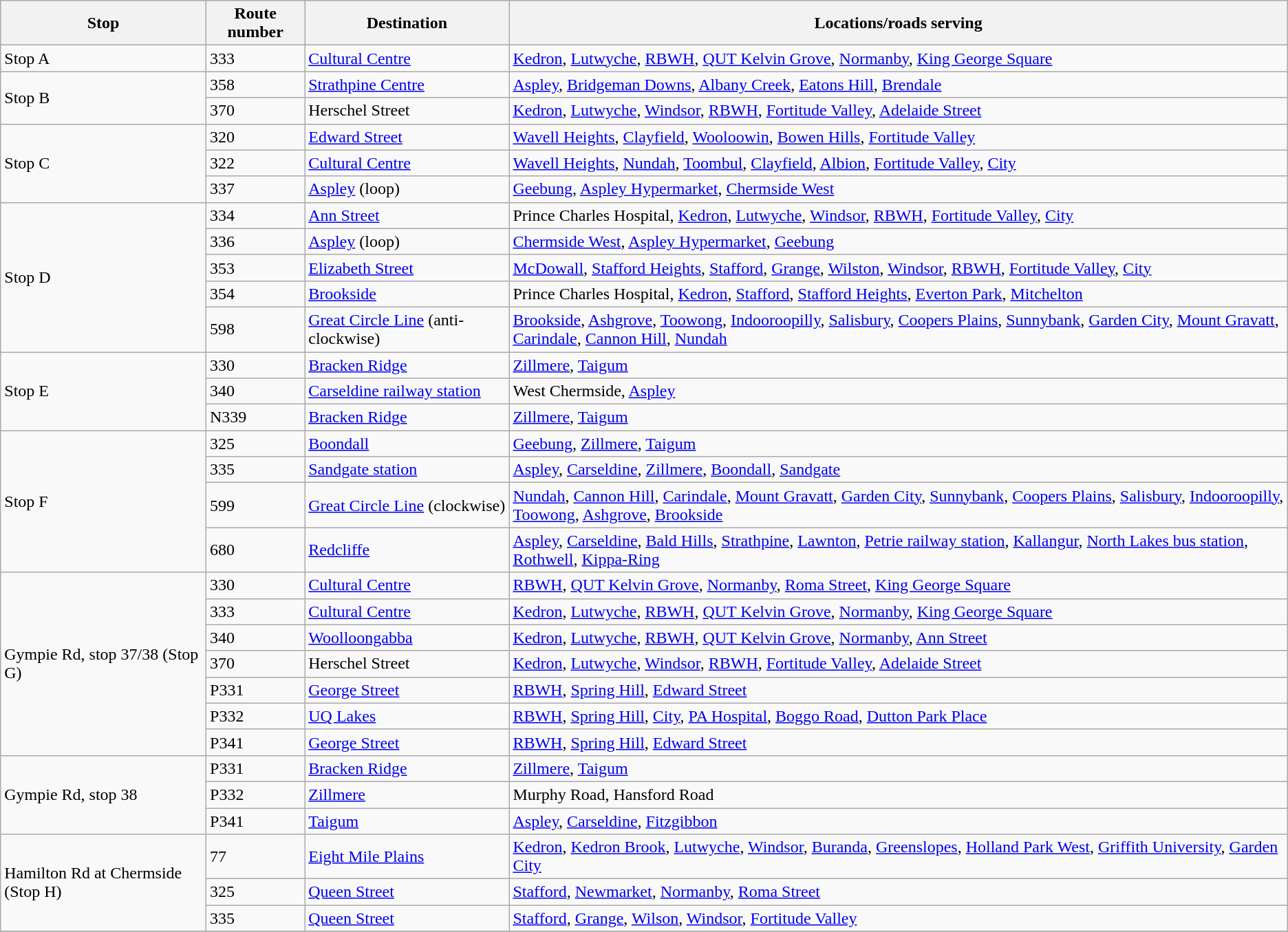<table class="wikitable">
<tr>
<th>Stop</th>
<th>Route number</th>
<th>Destination</th>
<th>Locations/roads serving</th>
</tr>
<tr>
<td>Stop A</td>
<td>333</td>
<td><a href='#'>Cultural Centre</a></td>
<td><a href='#'>Kedron</a>, <a href='#'>Lutwyche</a>, <a href='#'>RBWH</a>, <a href='#'>QUT Kelvin Grove</a>, <a href='#'>Normanby</a>, <a href='#'>King George Square</a></td>
</tr>
<tr>
<td rowspan="2">Stop B</td>
<td>358</td>
<td><a href='#'>Strathpine Centre</a></td>
<td><a href='#'>Aspley</a>, <a href='#'>Bridgeman Downs</a>, <a href='#'>Albany Creek</a>, <a href='#'>Eatons Hill</a>, <a href='#'>Brendale</a></td>
</tr>
<tr>
<td>370</td>
<td>Herschel Street</td>
<td><a href='#'>Kedron</a>, <a href='#'>Lutwyche</a>, <a href='#'>Windsor</a>, <a href='#'>RBWH</a>, <a href='#'>Fortitude Valley</a>, <a href='#'>Adelaide Street</a></td>
</tr>
<tr>
<td rowspan="3">Stop C</td>
<td>320</td>
<td><a href='#'>Edward Street</a></td>
<td><a href='#'>Wavell Heights</a>, <a href='#'>Clayfield</a>, <a href='#'>Wooloowin</a>, <a href='#'>Bowen Hills</a>, <a href='#'>Fortitude Valley</a></td>
</tr>
<tr>
<td>322</td>
<td><a href='#'>Cultural Centre</a></td>
<td><a href='#'>Wavell Heights</a>, <a href='#'>Nundah</a>, <a href='#'>Toombul</a>, <a href='#'>Clayfield</a>, <a href='#'>Albion</a>, <a href='#'>Fortitude Valley</a>, <a href='#'>City</a></td>
</tr>
<tr>
<td>337</td>
<td><a href='#'>Aspley</a> (loop)</td>
<td><a href='#'>Geebung</a>, <a href='#'>Aspley Hypermarket</a>, <a href='#'>Chermside West</a></td>
</tr>
<tr>
<td rowspan="5">Stop D</td>
<td>334</td>
<td><a href='#'>Ann Street</a></td>
<td>Prince Charles Hospital, <a href='#'>Kedron</a>, <a href='#'>Lutwyche</a>, <a href='#'>Windsor</a>, <a href='#'>RBWH</a>, <a href='#'>Fortitude Valley</a>, <a href='#'>City</a></td>
</tr>
<tr>
<td>336</td>
<td><a href='#'>Aspley</a> (loop)</td>
<td><a href='#'>Chermside West</a>, <a href='#'>Aspley Hypermarket</a>, <a href='#'>Geebung</a></td>
</tr>
<tr>
<td>353</td>
<td><a href='#'>Elizabeth Street</a></td>
<td><a href='#'>McDowall</a>, <a href='#'>Stafford Heights</a>, <a href='#'>Stafford</a>, <a href='#'>Grange</a>, <a href='#'>Wilston</a>, <a href='#'>Windsor</a>, <a href='#'>RBWH</a>, <a href='#'>Fortitude Valley</a>, <a href='#'>City</a></td>
</tr>
<tr>
<td>354</td>
<td><a href='#'>Brookside</a></td>
<td>Prince Charles Hospital, <a href='#'>Kedron</a>, <a href='#'>Stafford</a>, <a href='#'>Stafford Heights</a>, <a href='#'>Everton Park</a>, <a href='#'>Mitchelton</a></td>
</tr>
<tr>
<td>598</td>
<td><a href='#'>Great Circle Line</a> (anti-clockwise)</td>
<td><a href='#'>Brookside</a>, <a href='#'>Ashgrove</a>, <a href='#'>Toowong</a>, <a href='#'>Indooroopilly</a>, <a href='#'>Salisbury</a>, <a href='#'>Coopers Plains</a>, <a href='#'>Sunnybank</a>, <a href='#'>Garden City</a>, <a href='#'>Mount Gravatt</a>, <a href='#'>Carindale</a>, <a href='#'>Cannon Hill</a>, <a href='#'>Nundah</a></td>
</tr>
<tr>
<td rowspan="3">Stop E</td>
<td>330</td>
<td><a href='#'>Bracken Ridge</a></td>
<td><a href='#'>Zillmere</a>, <a href='#'>Taigum</a></td>
</tr>
<tr>
<td>340</td>
<td><a href='#'>Carseldine railway station</a></td>
<td>West Chermside, <a href='#'>Aspley</a></td>
</tr>
<tr>
<td>N339</td>
<td><a href='#'>Bracken Ridge</a></td>
<td><a href='#'>Zillmere</a>, <a href='#'>Taigum</a></td>
</tr>
<tr>
<td rowspan="4">Stop F</td>
<td>325</td>
<td><a href='#'>Boondall</a></td>
<td><a href='#'>Geebung</a>, <a href='#'>Zillmere</a>, <a href='#'>Taigum</a></td>
</tr>
<tr>
<td>335</td>
<td><a href='#'>Sandgate station</a></td>
<td><a href='#'>Aspley</a>, <a href='#'>Carseldine</a>, <a href='#'>Zillmere</a>, <a href='#'>Boondall</a>, <a href='#'>Sandgate</a></td>
</tr>
<tr>
<td>599</td>
<td><a href='#'>Great Circle Line</a> (clockwise)</td>
<td><a href='#'>Nundah</a>, <a href='#'>Cannon Hill</a>, <a href='#'>Carindale</a>, <a href='#'>Mount Gravatt</a>, <a href='#'>Garden City</a>, <a href='#'>Sunnybank</a>, <a href='#'>Coopers Plains</a>, <a href='#'>Salisbury</a>, <a href='#'>Indooroopilly</a>, <a href='#'>Toowong</a>, <a href='#'>Ashgrove</a>, <a href='#'>Brookside</a></td>
</tr>
<tr>
<td>680</td>
<td><a href='#'>Redcliffe</a></td>
<td><a href='#'>Aspley</a>, <a href='#'>Carseldine</a>, <a href='#'>Bald Hills</a>, <a href='#'>Strathpine</a>, <a href='#'>Lawnton</a>, <a href='#'>Petrie railway station</a>, <a href='#'>Kallangur</a>, <a href='#'>North Lakes bus station</a>, <a href='#'>Rothwell</a>, <a href='#'>Kippa-Ring</a></td>
</tr>
<tr>
<td rowspan="7">Gympie Rd, stop 37/38 (Stop G)</td>
<td>330</td>
<td><a href='#'>Cultural Centre</a></td>
<td><a href='#'>RBWH</a>, <a href='#'>QUT Kelvin Grove</a>, <a href='#'>Normanby</a>, <a href='#'>Roma Street</a>, <a href='#'>King George Square</a></td>
</tr>
<tr>
<td>333</td>
<td><a href='#'>Cultural Centre</a></td>
<td><a href='#'>Kedron</a>, <a href='#'>Lutwyche</a>, <a href='#'>RBWH</a>, <a href='#'>QUT Kelvin Grove</a>, <a href='#'>Normanby</a>, <a href='#'>King George Square</a></td>
</tr>
<tr>
<td>340</td>
<td><a href='#'>Woolloongabba</a></td>
<td><a href='#'>Kedron</a>, <a href='#'>Lutwyche</a>, <a href='#'>RBWH</a>, <a href='#'>QUT Kelvin Grove</a>, <a href='#'>Normanby</a>, <a href='#'>Ann Street</a></td>
</tr>
<tr>
<td>370</td>
<td>Herschel Street</td>
<td><a href='#'>Kedron</a>, <a href='#'>Lutwyche</a>, <a href='#'>Windsor</a>, <a href='#'>RBWH</a>, <a href='#'>Fortitude Valley</a>, <a href='#'>Adelaide Street</a></td>
</tr>
<tr>
<td>P331</td>
<td><a href='#'>George Street</a></td>
<td><a href='#'>RBWH</a>, <a href='#'>Spring Hill</a>, <a href='#'>Edward Street</a></td>
</tr>
<tr>
<td>P332</td>
<td><a href='#'>UQ Lakes</a></td>
<td><a href='#'>RBWH</a>, <a href='#'>Spring Hill</a>, <a href='#'>City</a>, <a href='#'>PA Hospital</a>, <a href='#'>Boggo Road</a>, <a href='#'>Dutton Park Place</a></td>
</tr>
<tr>
<td>P341</td>
<td><a href='#'>George Street</a></td>
<td><a href='#'>RBWH</a>, <a href='#'>Spring Hill</a>, <a href='#'>Edward Street</a></td>
</tr>
<tr>
<td rowspan="3">Gympie Rd, stop 38</td>
<td>P331</td>
<td><a href='#'>Bracken Ridge</a></td>
<td><a href='#'>Zillmere</a>, <a href='#'>Taigum</a></td>
</tr>
<tr>
<td>P332</td>
<td><a href='#'>Zillmere</a></td>
<td>Murphy Road, Hansford Road</td>
</tr>
<tr>
<td>P341</td>
<td><a href='#'>Taigum</a></td>
<td><a href='#'>Aspley</a>, <a href='#'>Carseldine</a>, <a href='#'>Fitzgibbon</a></td>
</tr>
<tr>
<td rowspan="3">Hamilton Rd at Chermside (Stop H)</td>
<td>77</td>
<td><a href='#'>Eight Mile Plains</a></td>
<td><a href='#'>Kedron</a>, <a href='#'>Kedron Brook</a>, <a href='#'>Lutwyche</a>, <a href='#'>Windsor</a>, <a href='#'>Buranda</a>, <a href='#'>Greenslopes</a>, <a href='#'>Holland Park West</a>, <a href='#'>Griffith University</a>, <a href='#'>Garden City</a></td>
</tr>
<tr>
<td>325</td>
<td><a href='#'>Queen Street</a></td>
<td><a href='#'>Stafford</a>, <a href='#'>Newmarket</a>, <a href='#'>Normanby</a>, <a href='#'>Roma Street</a></td>
</tr>
<tr>
<td>335</td>
<td><a href='#'>Queen Street</a></td>
<td><a href='#'>Stafford</a>, <a href='#'>Grange</a>, <a href='#'>Wilson</a>, <a href='#'>Windsor</a>, <a href='#'>Fortitude Valley</a></td>
</tr>
<tr>
</tr>
</table>
